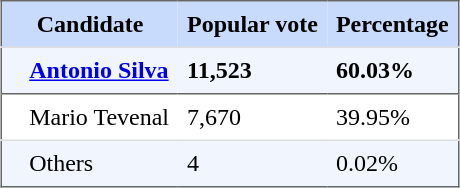<table style="border: 1px solid #666666; border-collapse: collapse" align="center" cellpadding="6">
<tr style="background-color: #C9DBFC">
<th colspan="2">Candidate</th>
<th>Popular vote</th>
<th>Percentage</th>
</tr>
<tr style="background-color: #F0F5FE">
<td style="border-top: 1px solid #DDDDDD"></td>
<td style="border-top: 1px solid #DDDDDD"><strong><a href='#'>Antonio Silva</a></strong></td>
<td style="border-top: 1px solid #DDDDDD"><strong>11,523</strong></td>
<td style="border-top: 1px solid #DDDDDD"><strong>60.03%</strong></td>
</tr>
<tr>
<td style="border-top: 1px solid #666666"></td>
<td style="border-top: 1px solid #666666">Mario Tevenal</td>
<td style="border-top: 1px solid #666666">7,670</td>
<td style="border-top: 1px solid #666666">39.95%</td>
</tr>
<tr style="background-color: #F0F5FE">
<td style="border-top: 1px solid #DDDDDD"></td>
<td style="border-top: 1px solid #DDDDDD">Others</td>
<td style="border-top: 1px solid #DDDDDD">4</td>
<td style="border-top: 1px solid #DDDDDD">0.02%</td>
</tr>
</table>
